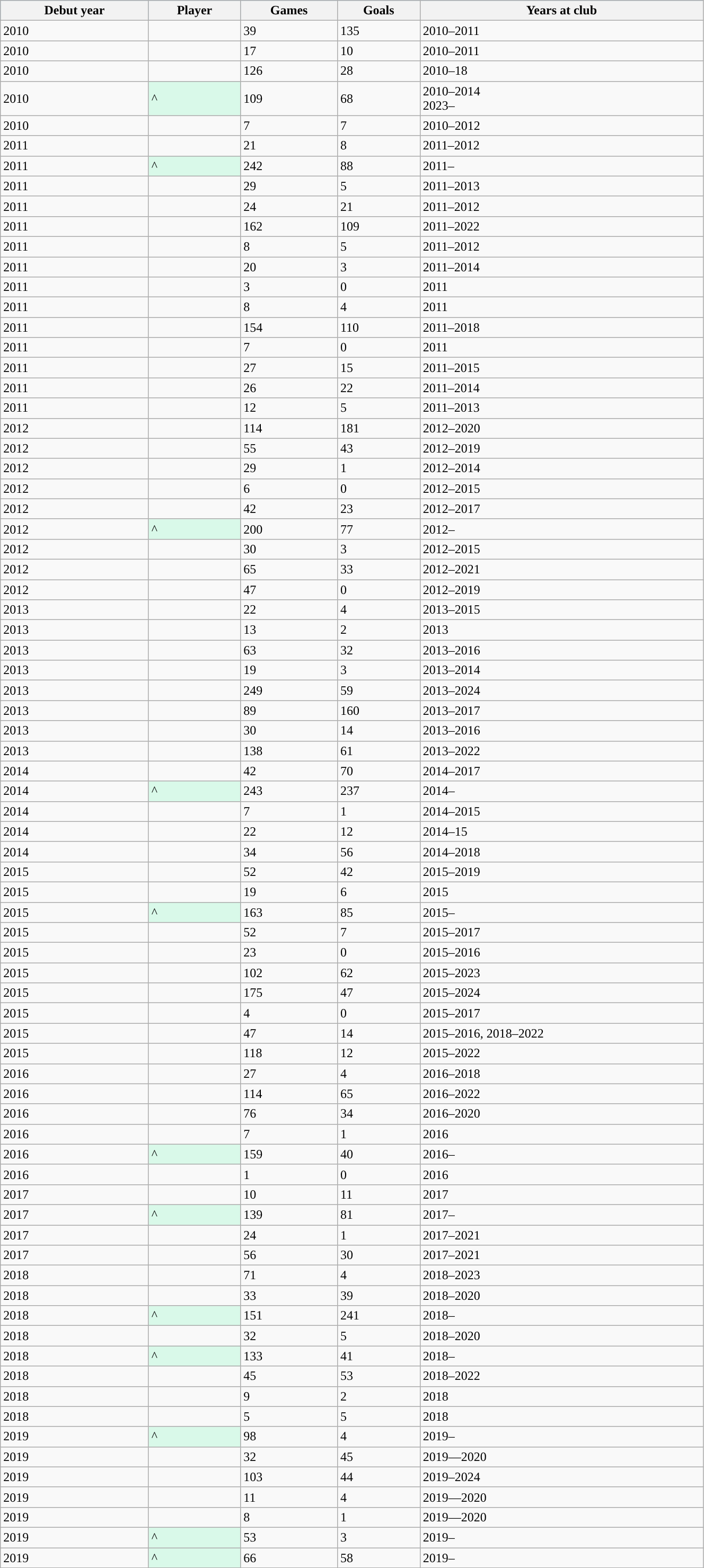<table class="wikitable sortable" style="width:70%; text-align=center">
<tr style="background:#87cefa;">
<th>Debut year</th>
<th>Player</th>
<th>Games</th>
<th>Goals</th>
<th>Years at club</th>
</tr>
<tr>
<td>2010</td>
<td align=left></td>
<td>39</td>
<td>135</td>
<td align=left>2010–2011</td>
</tr>
<tr>
<td>2010</td>
<td align=left></td>
<td>17</td>
<td>10</td>
<td align=left>2010–2011</td>
</tr>
<tr>
<td>2010</td>
<td style="text-align:left"></td>
<td>126</td>
<td>28</td>
<td align=left>2010–18</td>
</tr>
<tr>
<td>2010</td>
<td style="text-align:left; background:#d9f9e9">^</td>
<td>109</td>
<td>68</td>
<td align=left>2010–2014<br>2023–</td>
</tr>
<tr>
<td>2010</td>
<td align=left></td>
<td>7</td>
<td>7</td>
<td align=left>2010–2012</td>
</tr>
<tr>
<td>2011</td>
<td align=left></td>
<td>21</td>
<td>8</td>
<td align=left>2011–2012</td>
</tr>
<tr>
<td>2011</td>
<td style="text-align:left; background:#d9f9e9">^</td>
<td>242</td>
<td>88</td>
<td align=left>2011–</td>
</tr>
<tr>
<td>2011</td>
<td align=left></td>
<td>29</td>
<td>5</td>
<td align=left>2011–2013</td>
</tr>
<tr>
<td>2011</td>
<td align=left></td>
<td>24</td>
<td>21</td>
<td align=left>2011–2012</td>
</tr>
<tr>
<td>2011</td>
<td style="text-align:left"></td>
<td>162</td>
<td>109</td>
<td align="left">2011–2022</td>
</tr>
<tr>
<td>2011</td>
<td align=left></td>
<td>8</td>
<td>5</td>
<td align=left>2011–2012</td>
</tr>
<tr>
<td>2011</td>
<td align=left></td>
<td>20</td>
<td>3</td>
<td align=left>2011–2014</td>
</tr>
<tr>
<td>2011</td>
<td align=left></td>
<td>3</td>
<td>0</td>
<td align=left>2011</td>
</tr>
<tr>
<td>2011</td>
<td align=left></td>
<td>8</td>
<td>4</td>
<td align=left>2011</td>
</tr>
<tr>
<td>2011</td>
<td style="text-align:left"></td>
<td>154</td>
<td>110</td>
<td align=left>2011–2018</td>
</tr>
<tr>
<td>2011</td>
<td align=left></td>
<td>7</td>
<td>0</td>
<td align=left>2011</td>
</tr>
<tr>
<td>2011</td>
<td align=left></td>
<td>27</td>
<td>15</td>
<td align=left>2011–2015</td>
</tr>
<tr>
<td>2011</td>
<td align=left></td>
<td>26</td>
<td>22</td>
<td align=left>2011–2014</td>
</tr>
<tr>
<td>2011</td>
<td align=left></td>
<td>12</td>
<td>5</td>
<td align=left>2011–2013</td>
</tr>
<tr>
<td>2012</td>
<td align=left></td>
<td>114</td>
<td>181</td>
<td align=left>2012–2020</td>
</tr>
<tr>
<td>2012</td>
<td align=left></td>
<td>55</td>
<td>43</td>
<td align=left>2012–2019</td>
</tr>
<tr>
<td>2012</td>
<td align=left></td>
<td>29</td>
<td>1</td>
<td align=left>2012–2014</td>
</tr>
<tr>
<td>2012</td>
<td align=left></td>
<td>6</td>
<td>0</td>
<td align=left>2012–2015</td>
</tr>
<tr>
<td>2012</td>
<td align=left></td>
<td>42</td>
<td>23</td>
<td align=left>2012–2017</td>
</tr>
<tr>
<td>2012</td>
<td style="text-align:left; background:#d9f9e9">^</td>
<td>200</td>
<td>77</td>
<td align=left>2012–</td>
</tr>
<tr>
<td>2012</td>
<td align=left></td>
<td>30</td>
<td>3</td>
<td align=left>2012–2015</td>
</tr>
<tr>
<td>2012</td>
<td style="text-align:left"></td>
<td>65</td>
<td>33</td>
<td align=left>2012–2021</td>
</tr>
<tr>
<td>2012</td>
<td align=left></td>
<td>47</td>
<td>0</td>
<td align=left>2012–2019</td>
</tr>
<tr>
<td>2013</td>
<td align=left></td>
<td>22</td>
<td>4</td>
<td align=left>2013–2015</td>
</tr>
<tr>
<td>2013</td>
<td align=left></td>
<td>13</td>
<td>2</td>
<td align=left>2013</td>
</tr>
<tr>
<td>2013</td>
<td align=left></td>
<td>63</td>
<td>32</td>
<td align=left>2013–2016</td>
</tr>
<tr>
<td>2013</td>
<td align=left></td>
<td>19</td>
<td>3</td>
<td align=left>2013–2014</td>
</tr>
<tr>
<td>2013</td>
<td style="text-align:left"></td>
<td>249</td>
<td>59</td>
<td align=left>2013–2024</td>
</tr>
<tr>
<td>2013</td>
<td align=left></td>
<td>89</td>
<td>160</td>
<td align=left>2013–2017</td>
</tr>
<tr>
<td>2013</td>
<td align=left></td>
<td>30</td>
<td>14</td>
<td align=left>2013–2016</td>
</tr>
<tr>
<td>2013</td>
<td style="text-align:left"></td>
<td>138</td>
<td>61</td>
<td align=left>2013–2022</td>
</tr>
<tr>
<td>2014</td>
<td align=left></td>
<td>42</td>
<td>70</td>
<td align=left>2014–2017</td>
</tr>
<tr>
<td>2014</td>
<td style="text-align:left; background:#d9f9e9">^</td>
<td>243</td>
<td>237</td>
<td align=left>2014–</td>
</tr>
<tr>
<td>2014</td>
<td align=left></td>
<td>7</td>
<td>1</td>
<td align=left>2014–2015</td>
</tr>
<tr>
<td>2014</td>
<td style="text-align:left"></td>
<td>22</td>
<td>12</td>
<td align=left>2014–15</td>
</tr>
<tr>
<td>2014</td>
<td style="text-align:left"></td>
<td>34</td>
<td>56</td>
<td align=left>2014–2018</td>
</tr>
<tr>
<td>2015</td>
<td style="text-align:left"></td>
<td>52</td>
<td>42</td>
<td align=left>2015–2019</td>
</tr>
<tr>
<td>2015</td>
<td style="text-align:left"></td>
<td>19</td>
<td>6</td>
<td align=left>2015</td>
</tr>
<tr>
<td>2015</td>
<td style="text-align:left; background:#d9f9e9">^</td>
<td>163</td>
<td>85</td>
<td align=left>2015–</td>
</tr>
<tr>
<td>2015</td>
<td style="text-align:left"></td>
<td>52</td>
<td>7</td>
<td align=left>2015–2017</td>
</tr>
<tr>
<td>2015</td>
<td align=left></td>
<td>23</td>
<td>0</td>
<td align=left>2015–2016</td>
</tr>
<tr>
<td>2015</td>
<td style="text-align:left"></td>
<td>102</td>
<td>62</td>
<td align=left>2015–2023</td>
</tr>
<tr>
<td>2015</td>
<td style="text-align:left"></td>
<td>175</td>
<td>47</td>
<td align=left>2015–2024</td>
</tr>
<tr>
<td>2015</td>
<td align=left></td>
<td>4</td>
<td>0</td>
<td align=left>2015–2017</td>
</tr>
<tr>
<td>2015</td>
<td style="text-align:left"></td>
<td>47</td>
<td>14</td>
<td align=left>2015–2016, 2018–2022</td>
</tr>
<tr>
<td>2015</td>
<td style="text-align:left"></td>
<td>118</td>
<td>12</td>
<td align=left>2015–2022</td>
</tr>
<tr>
<td>2016</td>
<td style="text-align:left"></td>
<td>27</td>
<td>4</td>
<td align=left>2016–2018</td>
</tr>
<tr>
<td>2016</td>
<td style="text-align:left"></td>
<td>114</td>
<td>65</td>
<td align=left>2016–2022</td>
</tr>
<tr>
<td>2016</td>
<td style="text-align:left"></td>
<td>76</td>
<td>34</td>
<td align=left>2016–2020</td>
</tr>
<tr>
<td>2016</td>
<td style="text-align:left;"></td>
<td>7</td>
<td>1</td>
<td align=left>2016</td>
</tr>
<tr>
<td>2016</td>
<td style="text-align:left; background:#d9f9e9">^</td>
<td>159</td>
<td>40</td>
<td align=left>2016–</td>
</tr>
<tr>
<td>2016</td>
<td style="text-align:left"></td>
<td>1</td>
<td>0</td>
<td align=left>2016</td>
</tr>
<tr>
<td>2017</td>
<td style="text-align:left;"></td>
<td>10</td>
<td>11</td>
<td align=left>2017</td>
</tr>
<tr>
<td>2017</td>
<td style="text-align:left; background:#d9f9e9">^</td>
<td>139</td>
<td>81</td>
<td align=left>2017–</td>
</tr>
<tr>
<td>2017</td>
<td style="text-align:left"></td>
<td>24</td>
<td>1</td>
<td align=left>2017–2021</td>
</tr>
<tr>
<td>2017</td>
<td style="text-align:left"></td>
<td>56</td>
<td>30</td>
<td align=left>2017–2021</td>
</tr>
<tr>
<td>2018</td>
<td style="text-align:left"></td>
<td>71</td>
<td>4</td>
<td align=left>2018–2023</td>
</tr>
<tr>
<td>2018</td>
<td style="text-align:left;"></td>
<td>33</td>
<td>39</td>
<td align=left>2018–2020</td>
</tr>
<tr>
<td>2018</td>
<td style="text-align:left; background:#d9f9e9">^</td>
<td>151</td>
<td>241</td>
<td align=left>2018–</td>
</tr>
<tr>
<td>2018</td>
<td style="text-align:left;"></td>
<td>32</td>
<td>5</td>
<td align=left>2018–2020</td>
</tr>
<tr>
<td>2018</td>
<td style="text-align:left; background:#d9f9e9">^</td>
<td>133</td>
<td>41</td>
<td align=left>2018–</td>
</tr>
<tr>
<td>2018</td>
<td style="text-align:left"></td>
<td>45</td>
<td>53</td>
<td align=left>2018–2022</td>
</tr>
<tr>
<td>2018</td>
<td style="text-align:left;"></td>
<td>9</td>
<td>2</td>
<td align=left>2018</td>
</tr>
<tr>
<td>2018</td>
<td style="text-align:left;"></td>
<td>5</td>
<td>5</td>
<td align=left>2018</td>
</tr>
<tr>
<td>2019</td>
<td style="text-align:left; background:#d9f9e9">^</td>
<td>98</td>
<td>4</td>
<td align=left>2019–</td>
</tr>
<tr>
<td>2019</td>
<td style="text-align:left;"></td>
<td>32</td>
<td>45</td>
<td align=left>2019—2020</td>
</tr>
<tr>
<td>2019</td>
<td style="text-align:left"></td>
<td>103</td>
<td>44</td>
<td align=left>2019–2024</td>
</tr>
<tr>
<td>2019</td>
<td style="text-align:left;"></td>
<td>11</td>
<td>4</td>
<td align=left>2019—2020</td>
</tr>
<tr>
<td>2019</td>
<td style="text-align:left;"></td>
<td>8</td>
<td>1</td>
<td align=left>2019—2020</td>
</tr>
<tr>
<td>2019</td>
<td style="text-align:left; background:#d9f9e9">^</td>
<td>53</td>
<td>3</td>
<td align=left>2019–</td>
</tr>
<tr>
<td>2019</td>
<td style="background:#d9f9e9">^</td>
<td>66</td>
<td>58</td>
<td>2019–</td>
</tr>
</table>
